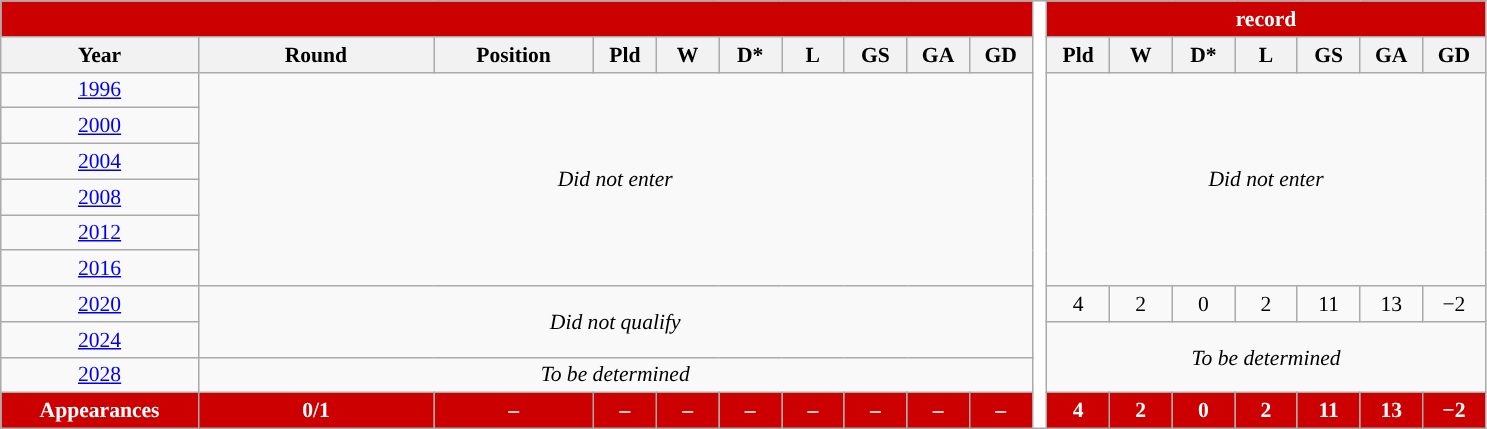<table class="wikitable" style="text-align: center;font-size:90%;">
<tr>
<th colspan="10" style="background: #CC0000; color: #FFFFFF;"><a href='#'></a></th>
<th style="width:1%;background:white" rowspan="15"></th>
<th colspan="7" style="color:white; background:#CC0000;"><a href='#'></a> record</th>
</tr>
<tr>
<th width=125>Year</th>
<th width=150>Round</th>
<th width=100>Position</th>
<th width=35>Pld</th>
<th width=35>W</th>
<th width=35>D*</th>
<th width=35>L</th>
<th width=35>GS</th>
<th width=35>GA</th>
<th width=35>GD</th>
<th width=35>Pld</th>
<th width=35>W</th>
<th width=35>D*</th>
<th width=35>L</th>
<th width=35>GS</th>
<th width=35>GA</th>
<th width=35>GD</th>
</tr>
<tr>
<td> <a href='#'>1996</a></td>
<td colspan="9" rowspan="6"><em>Did not enter</em></td>
<td colspan="7" rowspan="6"><em>Did not enter</em></td>
</tr>
<tr>
<td> <a href='#'>2000</a></td>
</tr>
<tr>
<td> <a href='#'>2004</a></td>
</tr>
<tr>
<td> <a href='#'>2008</a></td>
</tr>
<tr>
<td> <a href='#'>2012</a></td>
</tr>
<tr>
<td> <a href='#'>2016</a></td>
</tr>
<tr>
<td> <a href='#'>2020</a></td>
<td colspan="9" rowspan="2"><em>Did not qualify</em></td>
<td>4</td>
<td>2</td>
<td>0</td>
<td>2</td>
<td>11</td>
<td>13</td>
<td>−2</td>
</tr>
<tr>
<td> <a href='#'>2024</a></td>
<td colspan="9" rowspan="2"><em>To be determined</em></td>
</tr>
<tr>
<td> <a href='#'>2028</a></td>
<td colspan="9"><em>To be determined</em></td>
</tr>
<tr>
<td colspan=1 style="background: #CC0000; color: #FFFFFF;"><strong>Appearances</strong></td>
<td style="background: #CC0000; color: #FFFFFF;"><strong>0/1</strong></td>
<td style="background: #CC0000; color: #FFFFFF;"><strong>–</strong></td>
<td style="background: #CC0000; color: #FFFFFF;"><strong>–</strong></td>
<td style="background: #CC0000; color: #FFFFFF;"><strong>–</strong></td>
<td style="background: #CC0000; color: #FFFFFF;"><strong>–</strong></td>
<td style="background: #CC0000; color: #FFFFFF;"><strong>–</strong></td>
<td style="background: #CC0000; color: #FFFFFF;"><strong>–</strong></td>
<td style="background: #CC0000; color: #FFFFFF;"><strong>–</strong></td>
<td style="background: #CC0000; color: #FFFFFF;"><strong>–</strong></td>
<td style="background: #CC0000; color: #FFFFFF;"><strong>4</strong></td>
<td style="background: #CC0000; color: #FFFFFF;"><strong>2</strong></td>
<td style="background: #CC0000; color: #FFFFFF;"><strong>0</strong></td>
<td style="background: #CC0000; color: #FFFFFF;"><strong>2</strong></td>
<td style="background: #CC0000; color: #FFFFFF;"><strong>11</strong></td>
<td style="background: #CC0000; color: #FFFFFF;"><strong>13</strong></td>
<td style="background: #CC0000; color: #FFFFFF;"><strong>−2</strong></td>
</tr>
</table>
